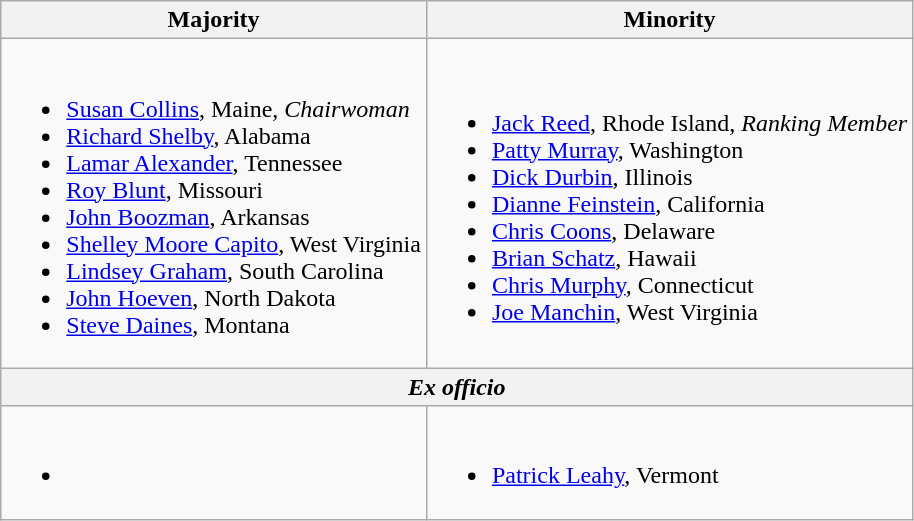<table class=wikitable>
<tr>
<th>Majority</th>
<th>Minority</th>
</tr>
<tr>
<td><br><ul><li><a href='#'>Susan Collins</a>, Maine, <em>Chairwoman</em></li><li><a href='#'>Richard Shelby</a>, Alabama</li><li><a href='#'>Lamar Alexander</a>, Tennessee</li><li><a href='#'>Roy Blunt</a>, Missouri</li><li><a href='#'>John Boozman</a>, Arkansas</li><li><a href='#'>Shelley Moore Capito</a>, West Virginia</li><li><a href='#'>Lindsey Graham</a>, South Carolina</li><li><a href='#'>John Hoeven</a>, North Dakota</li><li><a href='#'>Steve Daines</a>, Montana</li></ul></td>
<td><br><ul><li><a href='#'>Jack Reed</a>, Rhode Island, <em>Ranking Member</em></li><li><a href='#'>Patty Murray</a>, Washington</li><li><a href='#'>Dick Durbin</a>, Illinois</li><li><a href='#'>Dianne Feinstein</a>, California</li><li><a href='#'>Chris Coons</a>, Delaware</li><li><a href='#'>Brian Schatz</a>, Hawaii</li><li><a href='#'>Chris Murphy</a>, Connecticut</li><li><a href='#'>Joe Manchin</a>, West Virginia</li></ul></td>
</tr>
<tr>
<th colspan=2 align=center><em>Ex officio</em></th>
</tr>
<tr>
<td><br><ul><li></li></ul></td>
<td><br><ul><li><a href='#'>Patrick Leahy</a>, Vermont</li></ul></td>
</tr>
</table>
